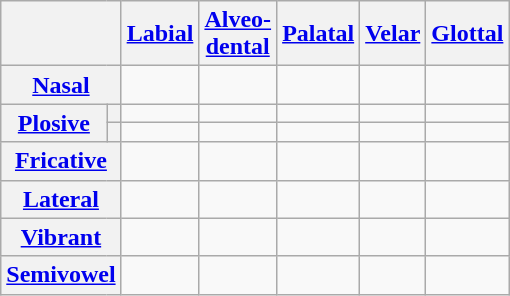<table class="wikitable" style="text-align:center;">
<tr>
<th colspan="2"></th>
<th><a href='#'>Labial</a></th>
<th><a href='#'>Alveo-<br>dental</a></th>
<th><a href='#'>Palatal</a></th>
<th><a href='#'>Velar</a></th>
<th><a href='#'>Glottal</a></th>
</tr>
<tr>
<th colspan="2"><a href='#'>Nasal</a></th>
<td></td>
<td></td>
<td></td>
<td> </td>
<td></td>
</tr>
<tr>
<th rowspan="2"><a href='#'>Plosive</a></th>
<th></th>
<td></td>
<td></td>
<td></td>
<td></td>
<td></td>
</tr>
<tr>
<th></th>
<td></td>
<td></td>
<td> </td>
<td></td>
<td></td>
</tr>
<tr>
<th colspan="2"><a href='#'>Fricative</a></th>
<td></td>
<td></td>
<td></td>
<td></td>
<td></td>
</tr>
<tr>
<th colspan="2"><a href='#'>Lateral</a></th>
<td></td>
<td></td>
<td></td>
<td></td>
<td></td>
</tr>
<tr>
<th colspan="2"><a href='#'>Vibrant</a></th>
<td></td>
<td></td>
<td></td>
<td></td>
<td></td>
</tr>
<tr>
<th colspan="2"><a href='#'>Semivowel</a></th>
<td></td>
<td></td>
<td> </td>
<td></td>
<td></td>
</tr>
</table>
